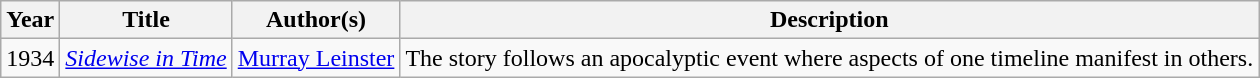<table class="wikitable sortable">
<tr>
<th>Year</th>
<th>Title</th>
<th>Author(s)</th>
<th class="unsortable">Description</th>
</tr>
<tr>
<td>1934</td>
<td><em><a href='#'>Sidewise in Time</a></em></td>
<td><a href='#'>Murray Leinster</a></td>
<td>The story follows an apocalyptic event where aspects of one timeline manifest in others.</td>
</tr>
</table>
